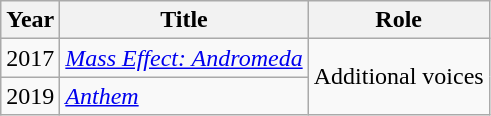<table class="wikitable sortable">
<tr>
<th>Year</th>
<th>Title</th>
<th>Role</th>
</tr>
<tr>
<td>2017</td>
<td><em><a href='#'>Mass Effect: Andromeda</a></em></td>
<td rowspan="2">Additional voices</td>
</tr>
<tr>
<td>2019</td>
<td><a href='#'><em>Anthem</em></a></td>
</tr>
</table>
